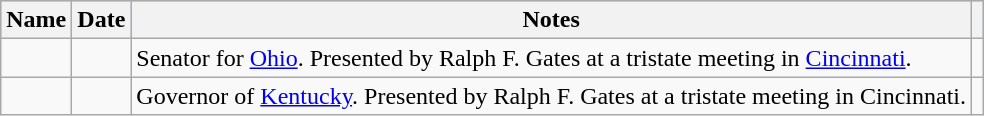<table class="wikitable sortable plainheaders">
<tr style="background:#b0c4de; text-align:center;">
<th scope="col">Name</th>
<th scope="col">Date</th>
<th scope="col" class="unsortable">Notes</th>
<th scope="col" class="unsortable"></th>
</tr>
<tr>
<td></td>
<td></td>
<td>Senator for <a href='#'>Ohio</a>. Presented by Ralph F. Gates at a tristate meeting in <a href='#'>Cincinnati</a>.</td>
<td style="text-align:center;"></td>
</tr>
<tr>
<td></td>
<td></td>
<td>Governor of <a href='#'>Kentucky</a>. Presented by Ralph F. Gates at a tristate meeting in Cincinnati.</td>
<td style="text-align:center;"></td>
</tr>
</table>
